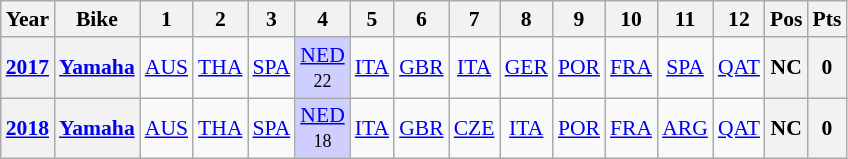<table class="wikitable" style="text-align:center; font-size:90%">
<tr>
<th>Year</th>
<th>Bike</th>
<th>1</th>
<th>2</th>
<th>3</th>
<th>4</th>
<th>5</th>
<th>6</th>
<th>7</th>
<th>8</th>
<th>9</th>
<th>10</th>
<th>11</th>
<th>12</th>
<th>Pos</th>
<th>Pts</th>
</tr>
<tr>
<th><a href='#'>2017</a></th>
<th><a href='#'>Yamaha</a></th>
<td><a href='#'>AUS</a></td>
<td><a href='#'>THA</a></td>
<td><a href='#'>SPA</a></td>
<td style="background:#CFCFFF;"><a href='#'>NED</a><br><small>22</small></td>
<td><a href='#'>ITA</a></td>
<td><a href='#'>GBR</a></td>
<td><a href='#'>ITA</a></td>
<td><a href='#'>GER</a></td>
<td><a href='#'>POR</a></td>
<td><a href='#'>FRA</a></td>
<td><a href='#'>SPA</a></td>
<td><a href='#'>QAT</a></td>
<th>NC</th>
<th>0</th>
</tr>
<tr>
<th><a href='#'>2018</a></th>
<th><a href='#'>Yamaha</a></th>
<td><a href='#'>AUS</a></td>
<td><a href='#'>THA</a></td>
<td><a href='#'>SPA</a></td>
<td style="background:#CFCFFF;"><a href='#'>NED</a><br><small>18</small></td>
<td><a href='#'>ITA</a></td>
<td><a href='#'>GBR</a></td>
<td><a href='#'>CZE</a></td>
<td><a href='#'>ITA</a></td>
<td><a href='#'>POR</a></td>
<td><a href='#'>FRA</a></td>
<td><a href='#'>ARG</a></td>
<td><a href='#'>QAT</a></td>
<th>NC</th>
<th>0</th>
</tr>
</table>
